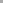<table style="border:solid 1px #aaa;" cellpadding="0" cellspacing="0" class="floatright">
<tr>
<td></td>
</tr>
</table>
